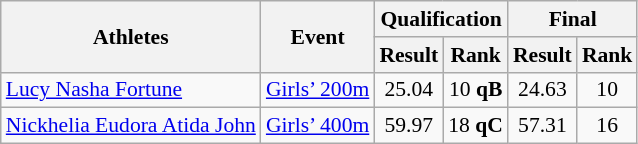<table class="wikitable" border="1" style="font-size:90%">
<tr>
<th rowspan=2>Athletes</th>
<th rowspan=2>Event</th>
<th colspan=2>Qualification</th>
<th colspan=2>Final</th>
</tr>
<tr>
<th>Result</th>
<th>Rank</th>
<th>Result</th>
<th>Rank</th>
</tr>
<tr>
<td><a href='#'>Lucy Nasha Fortune</a></td>
<td><a href='#'>Girls’ 200m</a></td>
<td align=center>25.04</td>
<td align=center>10 <strong>qB</strong></td>
<td align=center>24.63</td>
<td align=center>10</td>
</tr>
<tr>
<td><a href='#'>Nickhelia Eudora Atida John</a></td>
<td><a href='#'>Girls’ 400m</a></td>
<td align=center>59.97</td>
<td align=center>18 <strong>qC</strong></td>
<td align=center>57.31</td>
<td align=center>16</td>
</tr>
</table>
